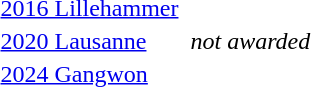<table>
<tr>
<td><a href='#'>2016 Lillehammer</a><br></td>
<td></td>
<td></td>
<td></td>
</tr>
<tr>
<td><a href='#'>2020 Lausanne</a><br></td>
<td><br></td>
<td><em>not awarded</em></td>
<td></td>
</tr>
<tr>
<td><a href='#'>2024 Gangwon</a><br></td>
<td></td>
<td></td>
<td></td>
</tr>
</table>
